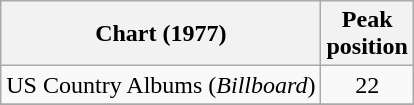<table class="wikitable">
<tr>
<th>Chart (1977)</th>
<th>Peak<br>position</th>
</tr>
<tr>
<td>US Country Albums (<em>Billboard</em>)</td>
<td align="center">22</td>
</tr>
<tr>
</tr>
</table>
